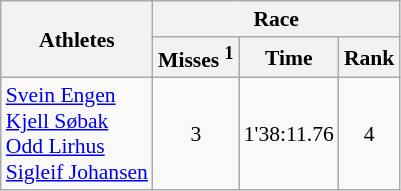<table class="wikitable" border="1" style="font-size:90%">
<tr>
<th rowspan=2>Athletes</th>
<th colspan=3>Race</th>
</tr>
<tr>
<th>Misses <sup>1</sup></th>
<th>Time</th>
<th>Rank</th>
</tr>
<tr>
<td><a href='#'>Svein Engen</a><br><a href='#'>Kjell Søbak</a><br><a href='#'>Odd Lirhus</a><br><a href='#'>Sigleif Johansen</a></td>
<td align=center>3</td>
<td align=center>1'38:11.76</td>
<td align=center>4</td>
</tr>
</table>
